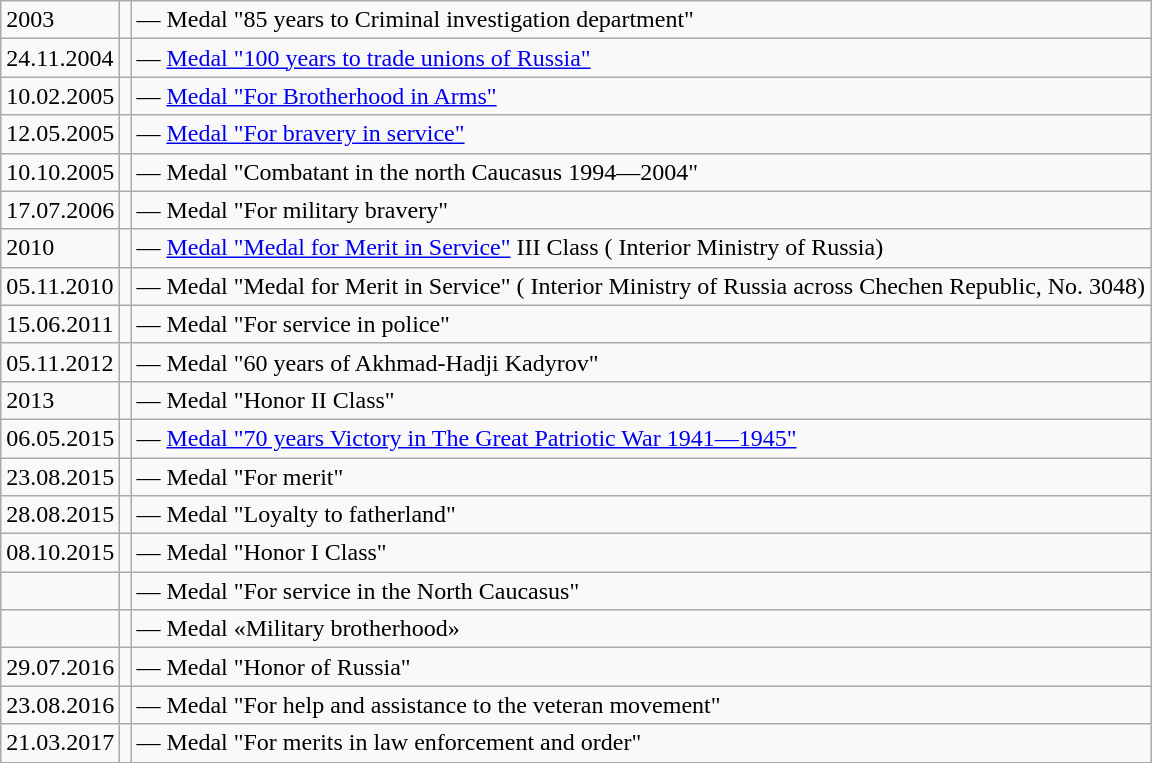<table class="wikitable">
<tr>
<td>2003</td>
<td></td>
<td>— Medal "85 years to Criminal investigation department"</td>
</tr>
<tr>
<td>24.11.2004</td>
<td></td>
<td>— <a href='#'>Medal "100 years to trade unions of Russia"</a></td>
</tr>
<tr>
<td>10.02.2005</td>
<td></td>
<td>— <a href='#'>Medal "For Brotherhood in Arms"</a></td>
</tr>
<tr>
<td>12.05.2005</td>
<td></td>
<td>— <a href='#'>Medal "For bravery in service"</a></td>
</tr>
<tr>
<td>10.10.2005</td>
<td></td>
<td>— Medal "Combatant in the north Caucasus 1994—2004"</td>
</tr>
<tr>
<td>17.07.2006</td>
<td></td>
<td>— Medal "For military bravery"</td>
</tr>
<tr>
<td>2010</td>
<td></td>
<td>— <a href='#'>Medal "Medal for Merit in Service"</a> III Class ( Interior Ministry of Russia)</td>
</tr>
<tr>
<td>05.11.2010</td>
<td></td>
<td>— Medal "Medal for Merit in Service" ( Interior Ministry of Russia across Chechen Republic, No. 3048)</td>
</tr>
<tr>
<td>15.06.2011</td>
<td></td>
<td>— Medal "For service in police"</td>
</tr>
<tr>
<td>05.11.2012</td>
<td></td>
<td>— Medal "60 years of Akhmad-Hadji Kadyrov"</td>
</tr>
<tr>
<td>2013</td>
<td></td>
<td>— Medal "Honor II Class"</td>
</tr>
<tr>
<td>06.05.2015</td>
<td></td>
<td>— <a href='#'>Medal "70 years Victory in The Great Patriotic War 1941—1945"</a></td>
</tr>
<tr>
<td>23.08.2015</td>
<td></td>
<td>— Medal "For merit"</td>
</tr>
<tr>
<td>28.08.2015</td>
<td></td>
<td>— Medal "Loyalty to fatherland"</td>
</tr>
<tr>
<td>08.10.2015</td>
<td></td>
<td>— Medal "Honor I Class"</td>
</tr>
<tr>
<td></td>
<td></td>
<td>— Medal "For service in the North Caucasus"</td>
</tr>
<tr>
<td></td>
<td></td>
<td>— Medal «Military brotherhood»</td>
</tr>
<tr>
<td>29.07.2016</td>
<td></td>
<td>— Medal "Honor of Russia"</td>
</tr>
<tr>
<td>23.08.2016</td>
<td></td>
<td>— Medal "For help and assistance to the veteran movement"</td>
</tr>
<tr>
<td>21.03.2017</td>
<td></td>
<td>— Medal "For merits in law enforcement and order"</td>
</tr>
<tr>
</tr>
</table>
